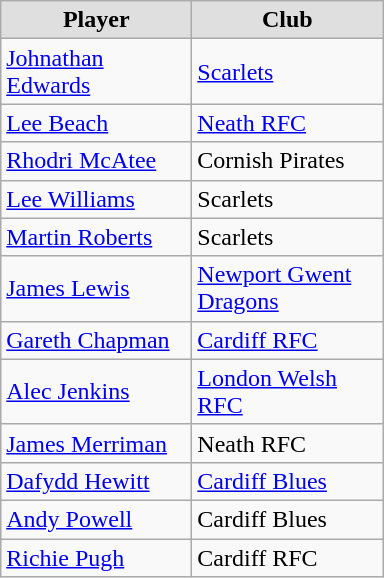<table class="wikitable">
<tr align="center" bgcolor="#dfdfdf">
<td width="120"><strong>Player</strong></td>
<td width="120"><strong>Club</strong></td>
</tr>
<tr align="left">
<td><a href='#'>Johnathan Edwards</a></td>
<td> <a href='#'>Scarlets</a></td>
</tr>
<tr align="left">
<td><a href='#'>Lee Beach</a></td>
<td> <a href='#'>Neath RFC</a></td>
</tr>
<tr align="left">
<td><a href='#'>Rhodri McAtee</a></td>
<td> Cornish Pirates</td>
</tr>
<tr align="left">
<td><a href='#'>Lee Williams</a></td>
<td> Scarlets</td>
</tr>
<tr align="left">
<td><a href='#'>Martin Roberts</a></td>
<td> Scarlets</td>
</tr>
<tr align="left">
<td><a href='#'>James Lewis</a></td>
<td> <a href='#'>Newport Gwent Dragons</a></td>
</tr>
<tr align="left">
<td><a href='#'>Gareth Chapman</a></td>
<td> <a href='#'>Cardiff RFC</a></td>
</tr>
<tr align="left">
<td><a href='#'>Alec Jenkins</a></td>
<td> <a href='#'>London Welsh RFC</a></td>
</tr>
<tr align="left">
<td><a href='#'>James Merriman</a></td>
<td> Neath RFC</td>
</tr>
<tr align="left">
<td><a href='#'>Dafydd Hewitt</a></td>
<td> <a href='#'>Cardiff Blues</a></td>
</tr>
<tr align="left">
<td><a href='#'>Andy Powell</a></td>
<td> Cardiff Blues</td>
</tr>
<tr align="left">
<td><a href='#'>Richie Pugh</a></td>
<td> Cardiff RFC</td>
</tr>
</table>
